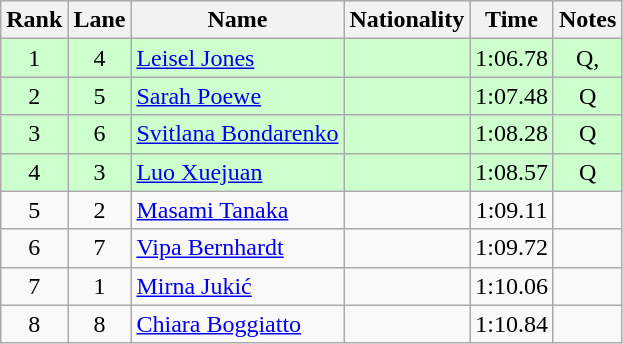<table class="wikitable sortable" style="text-align:center">
<tr>
<th>Rank</th>
<th>Lane</th>
<th>Name</th>
<th>Nationality</th>
<th>Time</th>
<th>Notes</th>
</tr>
<tr bgcolor=#ccffcc>
<td>1</td>
<td>4</td>
<td align=left><a href='#'>Leisel Jones</a></td>
<td align=left></td>
<td>1:06.78</td>
<td>Q, </td>
</tr>
<tr bgcolor=#ccffcc>
<td>2</td>
<td>5</td>
<td align=left><a href='#'>Sarah Poewe</a></td>
<td align=left></td>
<td>1:07.48</td>
<td>Q</td>
</tr>
<tr bgcolor=#ccffcc>
<td>3</td>
<td>6</td>
<td align=left><a href='#'>Svitlana Bondarenko</a></td>
<td align=left></td>
<td>1:08.28</td>
<td>Q</td>
</tr>
<tr bgcolor=#ccffcc>
<td>4</td>
<td>3</td>
<td align=left><a href='#'>Luo Xuejuan</a></td>
<td align=left></td>
<td>1:08.57</td>
<td>Q</td>
</tr>
<tr>
<td>5</td>
<td>2</td>
<td align=left><a href='#'>Masami Tanaka</a></td>
<td align=left></td>
<td>1:09.11</td>
<td></td>
</tr>
<tr>
<td>6</td>
<td>7</td>
<td align=left><a href='#'>Vipa Bernhardt</a></td>
<td align=left></td>
<td>1:09.72</td>
<td></td>
</tr>
<tr>
<td>7</td>
<td>1</td>
<td align=left><a href='#'>Mirna Jukić</a></td>
<td align=left></td>
<td>1:10.06</td>
<td></td>
</tr>
<tr>
<td>8</td>
<td>8</td>
<td align=left><a href='#'>Chiara Boggiatto</a></td>
<td align=left></td>
<td>1:10.84</td>
<td></td>
</tr>
</table>
